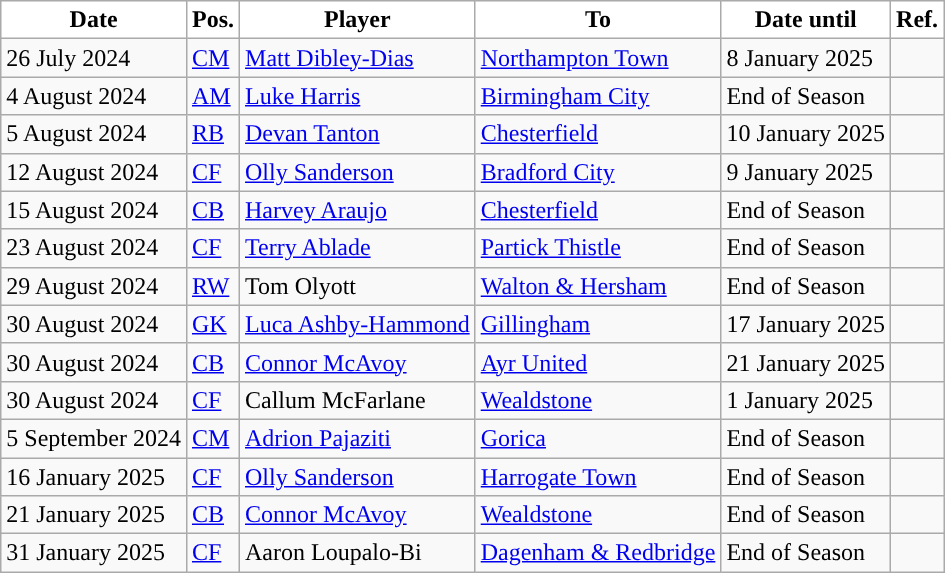<table class="wikitable plainrowheaders sortable">
<tr>
<th style="background:white;color:black; ">Date</th>
<th style="background:white;color:black; ">Pos.</th>
<th style="background:white;color:black; ">Player</th>
<th style="background:white;color:black; ">To</th>
<th style="background:white;color:black; ">Date until</th>
<th style="background:white;color:black; ">Ref.</th>
</tr>
<tr>
<td>26 July 2024</td>
<td><a href='#'>CM</a></td>
<td> <a href='#'>Matt Dibley-Dias</a></td>
<td> <a href='#'>Northampton Town</a></td>
<td>8 January 2025</td>
<td></td>
</tr>
<tr>
<td>4 August 2024</td>
<td><a href='#'>AM</a></td>
<td> <a href='#'>Luke Harris</a></td>
<td> <a href='#'>Birmingham City</a></td>
<td>End of Season</td>
<td></td>
</tr>
<tr>
<td>5 August 2024</td>
<td><a href='#'>RB</a></td>
<td> <a href='#'>Devan Tanton</a></td>
<td> <a href='#'>Chesterfield</a></td>
<td>10 January 2025</td>
<td></td>
</tr>
<tr>
<td>12 August 2024</td>
<td><a href='#'>CF</a></td>
<td> <a href='#'>Olly Sanderson</a></td>
<td> <a href='#'>Bradford City</a></td>
<td>9 January 2025</td>
<td></td>
</tr>
<tr>
<td>15 August 2024</td>
<td><a href='#'>CB</a></td>
<td> <a href='#'>Harvey Araujo</a></td>
<td> <a href='#'>Chesterfield</a></td>
<td>End of Season</td>
<td></td>
</tr>
<tr>
<td>23 August 2024</td>
<td><a href='#'>CF</a></td>
<td> <a href='#'>Terry Ablade</a></td>
<td> <a href='#'>Partick Thistle</a></td>
<td>End of Season</td>
<td></td>
</tr>
<tr>
<td>29 August 2024</td>
<td><a href='#'>RW</a></td>
<td> Tom Olyott</td>
<td> <a href='#'>Walton & Hersham</a></td>
<td>End of Season</td>
<td></td>
</tr>
<tr>
<td>30 August 2024</td>
<td><a href='#'>GK</a></td>
<td> <a href='#'>Luca Ashby-Hammond</a></td>
<td> <a href='#'>Gillingham</a></td>
<td>17 January 2025</td>
<td></td>
</tr>
<tr>
<td>30 August 2024</td>
<td><a href='#'>CB</a></td>
<td> <a href='#'>Connor McAvoy</a></td>
<td> <a href='#'>Ayr United</a></td>
<td>21 January 2025</td>
<td></td>
</tr>
<tr>
<td>30 August 2024</td>
<td><a href='#'>CF</a></td>
<td> Callum McFarlane</td>
<td> <a href='#'>Wealdstone</a></td>
<td>1 January 2025</td>
<td></td>
</tr>
<tr>
<td>5 September 2024</td>
<td><a href='#'>CM</a></td>
<td> <a href='#'>Adrion Pajaziti</a></td>
<td> <a href='#'>Gorica</a></td>
<td>End of Season</td>
<td></td>
</tr>
<tr>
<td>16 January 2025</td>
<td><a href='#'>CF</a></td>
<td> <a href='#'>Olly Sanderson</a></td>
<td> <a href='#'>Harrogate Town</a></td>
<td>End of Season</td>
<td></td>
</tr>
<tr>
<td>21 January 2025</td>
<td><a href='#'>CB</a></td>
<td> <a href='#'>Connor McAvoy</a></td>
<td> <a href='#'>Wealdstone</a></td>
<td>End of Season</td>
<td></td>
</tr>
<tr>
<td>31 January 2025</td>
<td><a href='#'>CF</a></td>
<td> Aaron Loupalo-Bi</td>
<td> <a href='#'>Dagenham & Redbridge</a></td>
<td>End of Season</td>
<td></td>
</tr>
</table>
